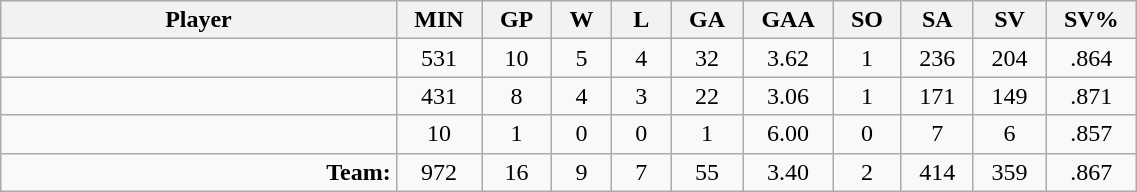<table class="wikitable sortable" width="60%">
<tr>
<th bgcolor="#DDDDFF" width="20%">Player</th>
<th width="3%" bgcolor="#DDDDFF" title="Minutes played">MIN</th>
<th width="3%" bgcolor="#DDDDFF" title="Games played in">GP</th>
<th width="3%" bgcolor="#DDDDFF" title="Wins">W</th>
<th width="3%" bgcolor="#DDDDFF"title="Losses">L</th>
<th width="3%" bgcolor="#DDDDFF" title="Goals against">GA</th>
<th width="3%" bgcolor="#DDDDFF" title="Goals against average">GAA</th>
<th width="3%" bgcolor="#DDDDFF" title="Shut-outs">SO</th>
<th width="3%" bgcolor="#DDDDFF" title="Shots against">SA</th>
<th width="3%" bgcolor="#DDDDFF" title="Shots saved">SV</th>
<th width="3%" bgcolor="#DDDDFF" title="Save percentage">SV%</th>
</tr>
<tr align="center">
<td align="right"></td>
<td>531</td>
<td>10</td>
<td>5</td>
<td>4</td>
<td>32</td>
<td>3.62</td>
<td>1</td>
<td>236</td>
<td>204</td>
<td>.864</td>
</tr>
<tr align="center">
<td align="right"></td>
<td>431</td>
<td>8</td>
<td>4</td>
<td>3</td>
<td>22</td>
<td>3.06</td>
<td>1</td>
<td>171</td>
<td>149</td>
<td>.871</td>
</tr>
<tr align="center">
<td align="right"></td>
<td>10</td>
<td>1</td>
<td>0</td>
<td>0</td>
<td>1</td>
<td>6.00</td>
<td>0</td>
<td>7</td>
<td>6</td>
<td>.857</td>
</tr>
<tr align="center">
<td align="right"><strong>Team:</strong></td>
<td>972</td>
<td>16</td>
<td>9</td>
<td>7</td>
<td>55</td>
<td>3.40</td>
<td>2</td>
<td>414</td>
<td>359</td>
<td>.867</td>
</tr>
</table>
